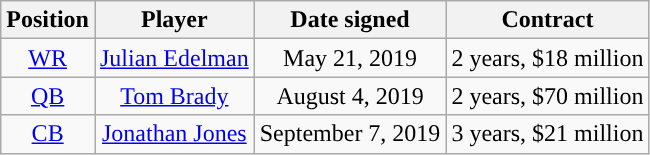<table class="wikitable" style="text-align:center">
<tr>
<th>Position</th>
<th>Player</th>
<th>Date signed</th>
<th>Contract</th>
</tr>
<tr>
<td><a href='#'>WR</a></td>
<td><a href='#'>Julian Edelman</a></td>
<td>May 21, 2019</td>
<td>2 years, $18 million</td>
</tr>
<tr>
<td><a href='#'>QB</a></td>
<td><a href='#'>Tom Brady</a></td>
<td>August 4, 2019</td>
<td>2 years, $70 million</td>
</tr>
<tr>
<td><a href='#'>CB</a></td>
<td><a href='#'>Jonathan Jones</a></td>
<td>September 7, 2019</td>
<td>3 years, $21 million</td>
</tr>
</table>
